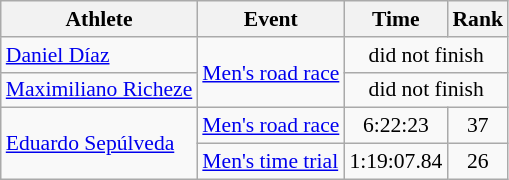<table class="wikitable" style="font-size:90%">
<tr>
<th>Athlete</th>
<th>Event</th>
<th>Time</th>
<th>Rank</th>
</tr>
<tr align=center>
<td align=left><a href='#'>Daniel Díaz</a></td>
<td align=left rowspan=2><a href='#'>Men's road race</a></td>
<td colspan=2>did not finish</td>
</tr>
<tr align=center>
<td align=left><a href='#'>Maximiliano Richeze</a></td>
<td colspan=2>did not finish</td>
</tr>
<tr align=center>
<td align=left rowspan=2><a href='#'>Eduardo Sepúlveda</a></td>
<td align=left><a href='#'>Men's road race</a></td>
<td>6:22:23</td>
<td>37</td>
</tr>
<tr align=center>
<td align=left><a href='#'>Men's time trial</a></td>
<td>1:19:07.84</td>
<td>26</td>
</tr>
</table>
